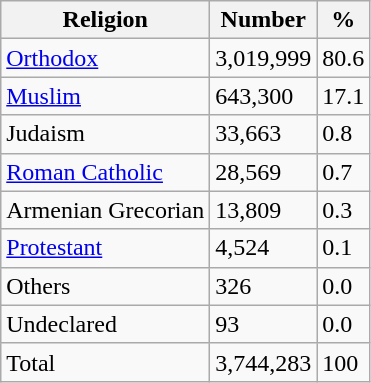<table class="wikitable">
<tr>
<th>Religion</th>
<th>Number</th>
<th>%</th>
</tr>
<tr>
<td><a href='#'>Orthodox</a></td>
<td>3,019,999</td>
<td>80.6</td>
</tr>
<tr>
<td><a href='#'>Muslim</a></td>
<td>643,300</td>
<td>17.1</td>
</tr>
<tr>
<td>Judaism</td>
<td>33,663</td>
<td>0.8</td>
</tr>
<tr>
<td><a href='#'>Roman Catholic</a></td>
<td>28,569</td>
<td>0.7</td>
</tr>
<tr>
<td>Armenian Grecorian</td>
<td>13,809</td>
<td>0.3</td>
</tr>
<tr>
<td><a href='#'>Protestant</a></td>
<td>4,524</td>
<td>0.1</td>
</tr>
<tr>
<td>Others</td>
<td>326</td>
<td>0.0</td>
</tr>
<tr>
<td>Undeclared</td>
<td>93</td>
<td>0.0</td>
</tr>
<tr>
<td>Total</td>
<td>3,744,283</td>
<td>100</td>
</tr>
</table>
